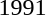<table>
<tr>
<td>1991</td>
<td></td>
<td></td>
<td></td>
</tr>
</table>
